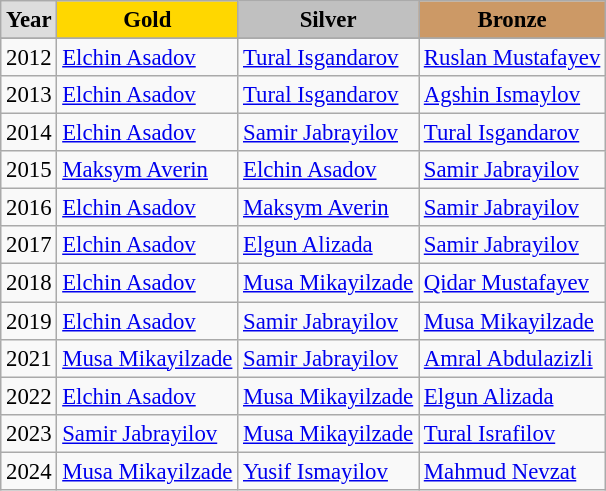<table class="wikitable sortable" style="font-size:95%">
<tr style="text-align:center; background:#e4e4e4; font-weight:bold;">
<td style="background:#ddd; ">Year</td>
<td style="background:gold; ">Gold</td>
<td style="background:silver; ">Silver</td>
<td style="background:#c96; ">Bronze</td>
</tr>
<tr style="background:#efefef;">
</tr>
<tr>
<td>2012</td>
<td><a href='#'>Elchin Asadov</a></td>
<td><a href='#'>Tural Isgandarov</a></td>
<td><a href='#'>Ruslan Mustafayev</a></td>
</tr>
<tr>
<td>2013</td>
<td><a href='#'>Elchin Asadov</a></td>
<td><a href='#'>Tural Isgandarov</a></td>
<td><a href='#'>Agshin Ismaylov</a></td>
</tr>
<tr>
<td>2014</td>
<td><a href='#'>Elchin Asadov</a></td>
<td><a href='#'>Samir Jabrayilov</a></td>
<td><a href='#'>Tural Isgandarov</a></td>
</tr>
<tr>
<td>2015</td>
<td><a href='#'>Maksym Averin</a></td>
<td><a href='#'>Elchin Asadov</a></td>
<td><a href='#'>Samir Jabrayilov</a></td>
</tr>
<tr>
<td>2016</td>
<td><a href='#'>Elchin Asadov</a></td>
<td><a href='#'>Maksym Averin</a></td>
<td><a href='#'>Samir Jabrayilov</a></td>
</tr>
<tr>
<td>2017</td>
<td><a href='#'>Elchin Asadov</a></td>
<td><a href='#'>Elgun Alizada</a></td>
<td><a href='#'>Samir Jabrayilov</a></td>
</tr>
<tr>
<td>2018</td>
<td><a href='#'>Elchin Asadov</a></td>
<td><a href='#'>Musa Mikayilzade</a></td>
<td><a href='#'>Qidar Mustafayev</a></td>
</tr>
<tr>
<td>2019</td>
<td><a href='#'>Elchin Asadov</a></td>
<td><a href='#'>Samir Jabrayilov</a></td>
<td><a href='#'>Musa Mikayilzade</a></td>
</tr>
<tr>
<td>2021</td>
<td><a href='#'>Musa Mikayilzade</a></td>
<td><a href='#'>Samir Jabrayilov</a></td>
<td><a href='#'>Amral Abdulazizli</a></td>
</tr>
<tr>
<td>2022</td>
<td><a href='#'>Elchin Asadov</a></td>
<td><a href='#'>Musa Mikayilzade</a></td>
<td><a href='#'>Elgun Alizada</a></td>
</tr>
<tr>
<td>2023</td>
<td><a href='#'>Samir Jabrayilov</a></td>
<td><a href='#'>Musa Mikayilzade</a></td>
<td><a href='#'>Tural Israfilov</a></td>
</tr>
<tr>
<td>2024</td>
<td><a href='#'>Musa Mikayilzade</a></td>
<td><a href='#'>Yusif Ismayilov</a></td>
<td><a href='#'>Mahmud Nevzat</a></td>
</tr>
</table>
